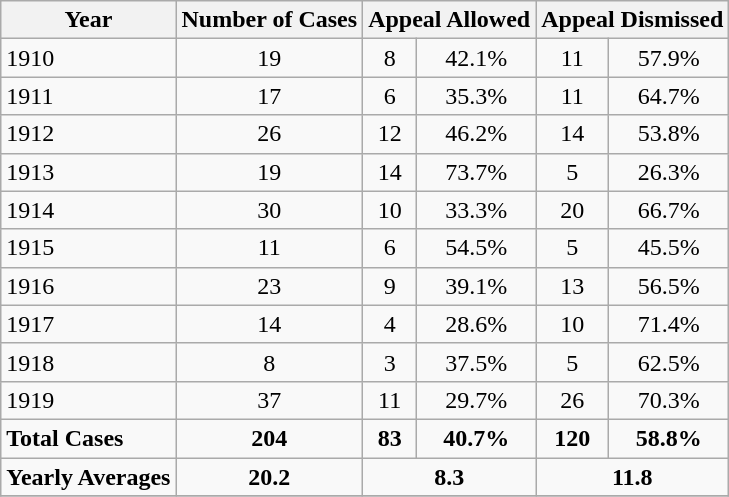<table class="wikitable sortable">
<tr>
<th>Year</th>
<th>Number of Cases</th>
<th colspan=2>Appeal Allowed</th>
<th colspan=2>Appeal Dismissed</th>
</tr>
<tr>
<td>1910</td>
<td style="text-align: center;">19</td>
<td style="text-align: center;">8</td>
<td style="text-align: center;">42.1%</td>
<td style="text-align: center;">11</td>
<td style="text-align: center;">57.9%</td>
</tr>
<tr>
<td>1911</td>
<td style="text-align: center;">17</td>
<td style="text-align: center;">6</td>
<td style="text-align: center;">35.3%</td>
<td style="text-align: center;">11</td>
<td style="text-align: center;">64.7%</td>
</tr>
<tr>
<td>1912</td>
<td style="text-align: center;">26</td>
<td style="text-align: center;">12</td>
<td style="text-align: center;">46.2%</td>
<td style="text-align: center;">14</td>
<td style="text-align: center;">53.8%</td>
</tr>
<tr>
<td>1913</td>
<td style="text-align: center;">19</td>
<td style="text-align: center;">14</td>
<td style="text-align: center;">73.7%</td>
<td style="text-align: center;">5</td>
<td style="text-align: center;">26.3%</td>
</tr>
<tr>
<td>1914</td>
<td style="text-align: center;">30</td>
<td style="text-align: center;">10</td>
<td style="text-align: center;">33.3%</td>
<td style="text-align: center;">20</td>
<td style="text-align: center;">66.7%</td>
</tr>
<tr>
<td>1915</td>
<td style="text-align: center;">11</td>
<td style="text-align: center;">6</td>
<td style="text-align: center;">54.5%</td>
<td style="text-align: center;">5</td>
<td style="text-align: center;">45.5%</td>
</tr>
<tr>
<td>1916</td>
<td style="text-align: center;">23</td>
<td style="text-align: center;">9</td>
<td style="text-align: center;">39.1%</td>
<td style="text-align: center;">13</td>
<td style="text-align: center;">56.5%</td>
</tr>
<tr>
<td>1917</td>
<td style="text-align: center;">14</td>
<td style="text-align: center;">4</td>
<td style="text-align: center;">28.6%</td>
<td style="text-align: center;">10</td>
<td style="text-align: center;">71.4%</td>
</tr>
<tr>
<td>1918</td>
<td style="text-align: center;">8</td>
<td style="text-align: center;">3</td>
<td style="text-align: center;">37.5%</td>
<td style="text-align: center;">5</td>
<td style="text-align: center;">62.5%</td>
</tr>
<tr>
<td>1919</td>
<td style="text-align: center;">37</td>
<td style="text-align: center;">11</td>
<td style="text-align: center;">29.7%</td>
<td style="text-align: center;">26</td>
<td style="text-align: center;">70.3%</td>
</tr>
<tr>
<td><strong>Total Cases</strong></td>
<td style="text-align: center;"><strong>204</strong></td>
<td style="text-align: center;"><strong>83</strong></td>
<td style="text-align: center;"><strong>40.7%</strong></td>
<td style="text-align: center;"><strong>120</strong></td>
<td style="text-align: center;"><strong>58.8%</strong></td>
</tr>
<tr>
<td><strong>Yearly Averages</strong></td>
<td style="text-align: center;"><strong>20.2</strong></td>
<td colspan=2 style="text-align:center;"><strong>8.3</strong></td>
<td colspan=2 style="text-align:center;"><strong>11.8</strong></td>
</tr>
<tr>
</tr>
</table>
